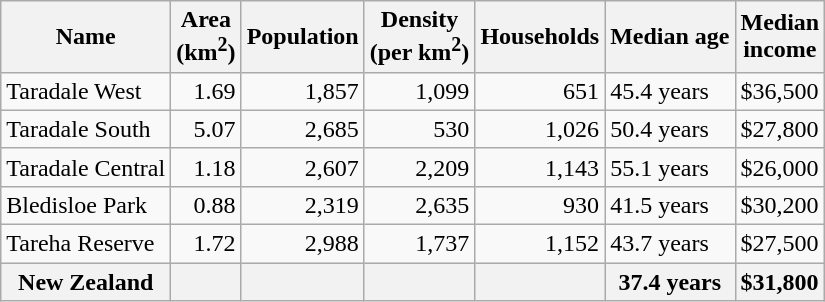<table class="wikitable">
<tr>
<th>Name</th>
<th>Area<br>(km<sup>2</sup>)</th>
<th>Population</th>
<th>Density<br>(per km<sup>2</sup>)</th>
<th>Households</th>
<th>Median age</th>
<th>Median<br>income</th>
</tr>
<tr>
<td>Taradale West</td>
<td style="text-align:right;">1.69</td>
<td style="text-align:right;">1,857</td>
<td style="text-align:right;">1,099</td>
<td style="text-align:right;">651</td>
<td>45.4 years</td>
<td>$36,500</td>
</tr>
<tr>
<td>Taradale South</td>
<td style="text-align:right;">5.07</td>
<td style="text-align:right;">2,685</td>
<td style="text-align:right;">530</td>
<td style="text-align:right;">1,026</td>
<td>50.4 years</td>
<td>$27,800</td>
</tr>
<tr>
<td>Taradale Central</td>
<td style="text-align:right;">1.18</td>
<td style="text-align:right;">2,607</td>
<td style="text-align:right;">2,209</td>
<td style="text-align:right;">1,143</td>
<td>55.1 years</td>
<td>$26,000</td>
</tr>
<tr>
<td>Bledisloe Park</td>
<td style="text-align:right;">0.88</td>
<td style="text-align:right;">2,319</td>
<td style="text-align:right;">2,635</td>
<td style="text-align:right;">930</td>
<td>41.5 years</td>
<td>$30,200</td>
</tr>
<tr>
<td>Tareha Reserve</td>
<td style="text-align:right;">1.72</td>
<td style="text-align:right;">2,988</td>
<td style="text-align:right;">1,737</td>
<td style="text-align:right;">1,152</td>
<td>43.7 years</td>
<td>$27,500</td>
</tr>
<tr>
<th>New Zealand</th>
<th></th>
<th></th>
<th></th>
<th></th>
<th>37.4 years</th>
<th style="text-align:left;">$31,800</th>
</tr>
</table>
